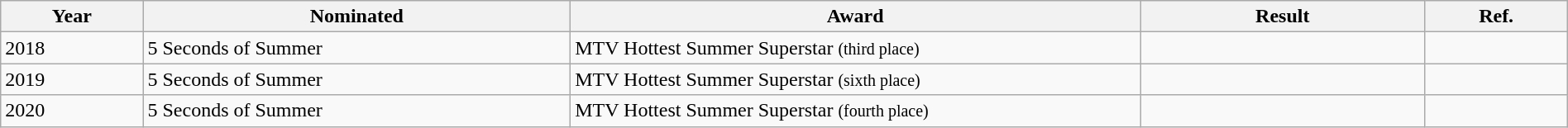<table class="wikitable" style="width:100%;">
<tr>
<th width=5%>Year</th>
<th style="width:15%;">Nominated</th>
<th style="width:20%;">Award</th>
<th style="width:10%;">Result</th>
<th style="width:5%;">Ref.</th>
</tr>
<tr>
<td>2018</td>
<td>5 Seconds of Summer</td>
<td>MTV Hottest Summer Superstar <small>(third place)</small></td>
<td></td>
<td></td>
</tr>
<tr>
<td>2019</td>
<td>5 Seconds of Summer</td>
<td>MTV Hottest Summer Superstar <small>(sixth place)</small></td>
<td></td>
<td></td>
</tr>
<tr>
<td>2020</td>
<td>5 Seconds of Summer</td>
<td>MTV Hottest Summer Superstar <small>(fourth place)</small></td>
<td></td>
<td></td>
</tr>
</table>
